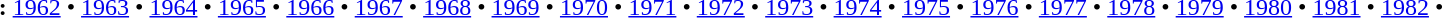<table id="toc" border="0" align=center>
<tr>
<th> :</th>
<td><a href='#'>1962</a> • <a href='#'>1963</a> • <a href='#'>1964</a> • <a href='#'>1965</a> • <a href='#'>1966</a> • <a href='#'>1967</a> • <a href='#'>1968</a> • <a href='#'>1969</a> • <a href='#'>1970</a> • <a href='#'>1971</a> • <a href='#'>1972</a> • <a href='#'>1973</a> • <a href='#'>1974</a> • <a href='#'>1975</a> • <a href='#'>1976</a> • <a href='#'>1977</a> • <a href='#'>1978</a> • <a href='#'>1979</a> • <a href='#'>1980</a> • <a href='#'>1981</a> • <a href='#'>1982</a> •<br></td>
</tr>
</table>
